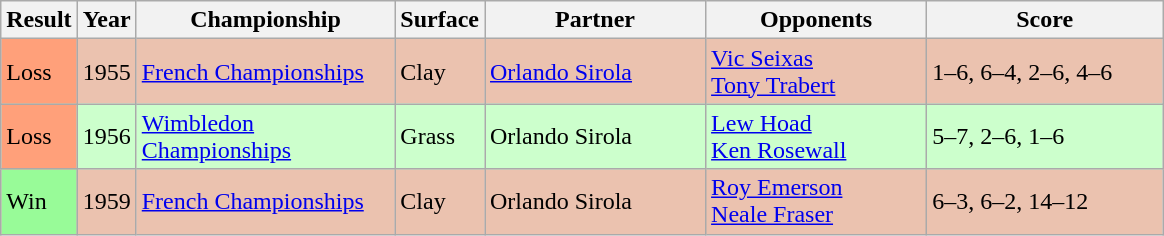<table class="sortable wikitable">
<tr>
<th style="width:40px">Result</th>
<th style="width:30px">Year</th>
<th style="width:165px">Championship</th>
<th style="width:50px">Surface</th>
<th style="width:140px">Partner</th>
<th style="width:140px">Opponents</th>
<th style="width:150px" class="unsortable">Score</th>
</tr>
<tr style="background:#ebc2af;">
<td style="background:#ffa07a;">Loss</td>
<td>1955</td>
<td><a href='#'>French Championships</a></td>
<td>Clay</td>
<td> <a href='#'>Orlando Sirola</a></td>
<td> <a href='#'>Vic Seixas</a> <br>  <a href='#'>Tony Trabert</a></td>
<td>1–6, 6–4, 2–6, 4–6</td>
</tr>
<tr style="background:#ccffcc;">
<td style="background:#ffa07a;">Loss</td>
<td>1956</td>
<td><a href='#'>Wimbledon Championships</a></td>
<td>Grass</td>
<td> Orlando Sirola</td>
<td> <a href='#'>Lew Hoad</a> <br>  <a href='#'>Ken Rosewall</a></td>
<td>5–7, 2–6, 1–6</td>
</tr>
<tr style="background:#ebc2af;">
<td style="background:#98fb98;">Win</td>
<td>1959</td>
<td><a href='#'>French Championships</a></td>
<td>Clay</td>
<td> Orlando Sirola</td>
<td> <a href='#'>Roy Emerson</a> <br>  <a href='#'>Neale Fraser</a></td>
<td>6–3, 6–2, 14–12</td>
</tr>
</table>
